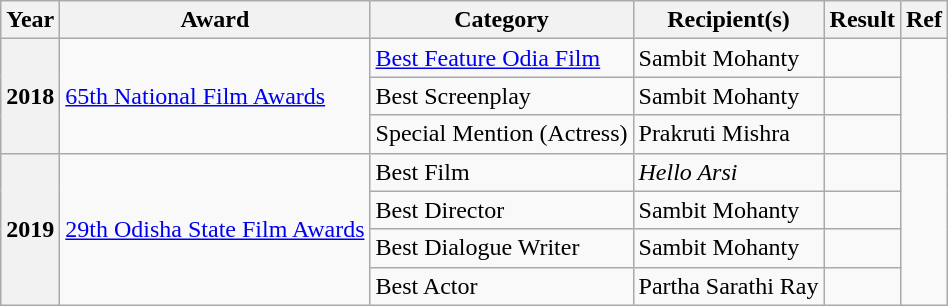<table class="wikitable sortable">
<tr>
<th scope="col">Year</th>
<th scope="col">Award</th>
<th scope="col">Category</th>
<th scope="col">Recipient(s)</th>
<th scope="col">Result</th>
<th scope="col">Ref</th>
</tr>
<tr>
<th scope="row" rowspan="3">2018</th>
<td rowspan="3"><a href='#'>65th National Film Awards</a></td>
<td><a href='#'>Best Feature Odia Film</a></td>
<td>Sambit Mohanty</td>
<td></td>
<td rowspan="3" style="text-align: center;"></td>
</tr>
<tr>
<td>Best Screenplay</td>
<td>Sambit Mohanty</td>
<td></td>
</tr>
<tr>
<td>Special Mention (Actress)</td>
<td>Prakruti Mishra</td>
<td></td>
</tr>
<tr>
<th scope="row" rowspan="4">2019</th>
<td rowspan="4"><a href='#'>29th Odisha State Film Awards</a></td>
<td>Best Film</td>
<td><em>Hello Arsi</em></td>
<td></td>
<td rowspan="4" style="text-align: center;"></td>
</tr>
<tr>
<td>Best Director</td>
<td>Sambit Mohanty</td>
<td></td>
</tr>
<tr>
<td>Best Dialogue Writer</td>
<td>Sambit Mohanty</td>
<td></td>
</tr>
<tr>
<td>Best Actor</td>
<td>Partha Sarathi Ray</td>
<td></td>
</tr>
</table>
